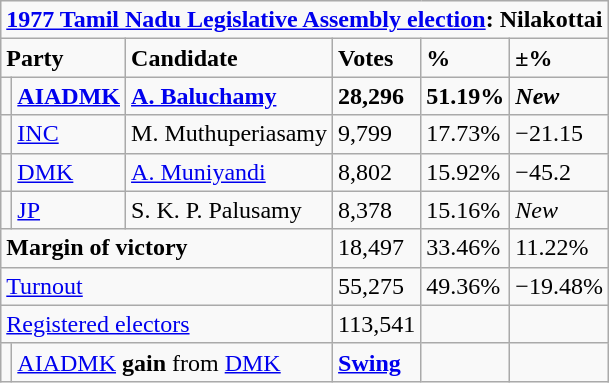<table class="wikitable">
<tr>
<td colspan="6"><strong><a href='#'>1977 Tamil Nadu  Legislative Assembly election</a>: Nilakottai</strong></td>
</tr>
<tr>
<td colspan="2"><strong>Party</strong></td>
<td><strong>Candidate</strong></td>
<td><strong>Votes</strong></td>
<td><strong>%</strong></td>
<td><strong>±%</strong></td>
</tr>
<tr>
<td></td>
<td><strong><a href='#'>AIADMK</a></strong></td>
<td><strong><a href='#'>A. Baluchamy</a></strong></td>
<td><strong>28,296</strong></td>
<td><strong>51.19%</strong></td>
<td><strong><em>New</em></strong></td>
</tr>
<tr>
<td></td>
<td><a href='#'>INC</a></td>
<td>M. Muthuperiasamy</td>
<td>9,799</td>
<td>17.73%</td>
<td>−21.15</td>
</tr>
<tr>
<td></td>
<td><a href='#'>DMK</a></td>
<td><a href='#'>A. Muniyandi</a></td>
<td>8,802</td>
<td>15.92%</td>
<td>−45.2</td>
</tr>
<tr>
<td></td>
<td><a href='#'>JP</a></td>
<td>S. K. P. Palusamy</td>
<td>8,378</td>
<td>15.16%</td>
<td><em>New</em></td>
</tr>
<tr>
<td colspan="3"><strong>Margin of victory</strong></td>
<td>18,497</td>
<td>33.46%</td>
<td>11.22%</td>
</tr>
<tr>
<td colspan="3"><a href='#'>Turnout</a></td>
<td>55,275</td>
<td>49.36%</td>
<td>−19.48%</td>
</tr>
<tr>
<td colspan="3"><a href='#'>Registered electors</a></td>
<td>113,541</td>
<td></td>
<td></td>
</tr>
<tr>
<td></td>
<td colspan="2"><a href='#'>AIADMK</a> <strong>gain</strong> from <a href='#'>DMK</a></td>
<td><strong><a href='#'>Swing</a></strong></td>
<td></td>
<td></td>
</tr>
</table>
